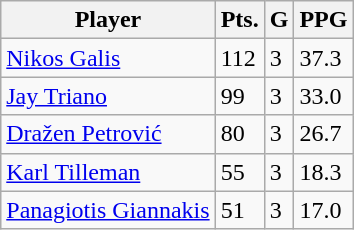<table class="sortable wikitable" style="text-align:left">
<tr>
<th scope="col">Player</th>
<th scope="col">Pts.</th>
<th scope="col">G</th>
<th scope="col">PPG</th>
</tr>
<tr>
<td> <a href='#'>Nikos Galis </a></td>
<td>112</td>
<td>3</td>
<td>37.3</td>
</tr>
<tr>
<td> <a href='#'>Jay Triano </a></td>
<td>99</td>
<td>3</td>
<td>33.0</td>
</tr>
<tr>
<td> <a href='#'>Dražen Petrović </a></td>
<td>80</td>
<td>3</td>
<td>26.7</td>
</tr>
<tr>
<td> <a href='#'>Karl Tilleman</a></td>
<td>55</td>
<td>3</td>
<td>18.3</td>
</tr>
<tr>
<td> <a href='#'>Panagiotis Giannakis</a></td>
<td>51</td>
<td>3</td>
<td>17.0</td>
</tr>
</table>
